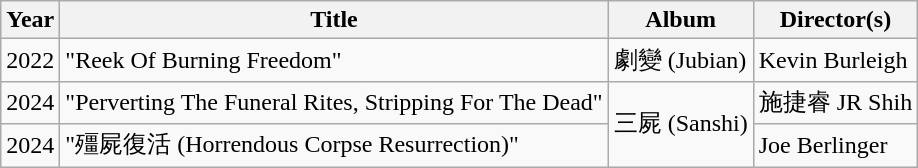<table class="wikitable plainrowheaders">
<tr>
<th>Year</th>
<th>Title</th>
<th>Album</th>
<th>Director(s)</th>
</tr>
<tr>
<td>2022</td>
<td>"Reek Of Burning Freedom"</td>
<td>劇變 (Jubian)</td>
<td>Kevin Burleigh</td>
</tr>
<tr>
<td>2024</td>
<td>"Perverting The Funeral Rites, Stripping For The Dead"</td>
<td rowspan="2">三屍 (Sanshi)</td>
<td>施捷睿 JR Shih</td>
</tr>
<tr>
<td>2024</td>
<td>"殭屍復活 (Horrendous Corpse Resurrection)"</td>
<td>Joe Berlinger</td>
</tr>
</table>
